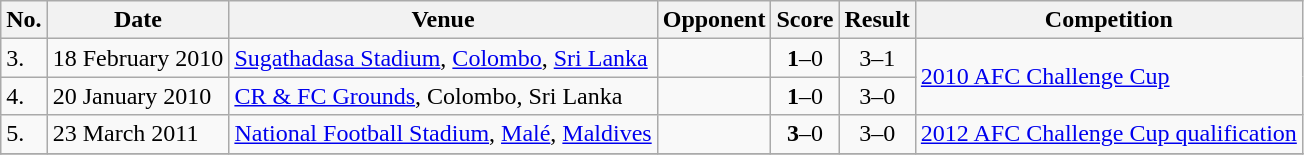<table class="wikitable">
<tr>
<th>No.</th>
<th>Date</th>
<th>Venue</th>
<th>Opponent</th>
<th>Score</th>
<th>Result</th>
<th>Competition</th>
</tr>
<tr>
<td>3.</td>
<td>18 February 2010</td>
<td><a href='#'>Sugathadasa Stadium</a>, <a href='#'>Colombo</a>, <a href='#'>Sri Lanka</a></td>
<td></td>
<td align=center><strong>1</strong>–0</td>
<td align=center>3–1</td>
<td rowspan=2><a href='#'>2010 AFC Challenge Cup</a></td>
</tr>
<tr>
<td>4.</td>
<td>20 January 2010</td>
<td><a href='#'>CR & FC Grounds</a>, Colombo, Sri Lanka</td>
<td></td>
<td align=center><strong>1</strong>–0</td>
<td align=center>3–0</td>
</tr>
<tr>
<td>5.</td>
<td>23 March 2011</td>
<td><a href='#'>National Football Stadium</a>, <a href='#'>Malé</a>, <a href='#'>Maldives</a></td>
<td></td>
<td align=center><strong>3</strong>–0</td>
<td align=center>3–0</td>
<td><a href='#'>2012 AFC Challenge Cup qualification</a></td>
</tr>
<tr>
</tr>
</table>
